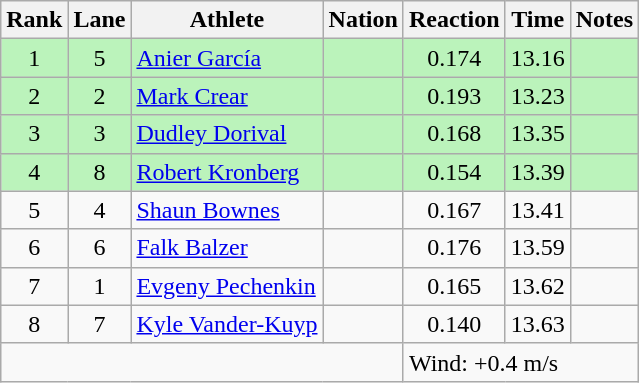<table class="wikitable sortable" style="text-align:center">
<tr>
<th>Rank</th>
<th>Lane</th>
<th>Athlete</th>
<th>Nation</th>
<th>Reaction</th>
<th>Time</th>
<th>Notes</th>
</tr>
<tr bgcolor = "bbf3bb">
<td>1</td>
<td>5</td>
<td align="left"><a href='#'>Anier García</a></td>
<td align="left"></td>
<td>0.174</td>
<td>13.16</td>
<td></td>
</tr>
<tr bgcolor = "bbf3bb">
<td>2</td>
<td>2</td>
<td align="left"><a href='#'>Mark Crear</a></td>
<td align="left"></td>
<td>0.193</td>
<td>13.23</td>
<td></td>
</tr>
<tr bgcolor = "bbf3bb">
<td>3</td>
<td>3</td>
<td align="left"><a href='#'>Dudley Dorival</a></td>
<td align="left"></td>
<td>0.168</td>
<td>13.35</td>
<td></td>
</tr>
<tr bgcolor = "bbf3bb">
<td>4</td>
<td>8</td>
<td align="left"><a href='#'>Robert Kronberg</a></td>
<td align="left"></td>
<td>0.154</td>
<td>13.39</td>
<td></td>
</tr>
<tr>
<td>5</td>
<td>4</td>
<td align="left"><a href='#'>Shaun Bownes</a></td>
<td align="left"></td>
<td>0.167</td>
<td>13.41</td>
<td></td>
</tr>
<tr>
<td>6</td>
<td>6</td>
<td align="left"><a href='#'>Falk Balzer</a></td>
<td align="left"></td>
<td>0.176</td>
<td>13.59</td>
<td></td>
</tr>
<tr>
<td>7</td>
<td>1</td>
<td align="left"><a href='#'>Evgeny Pechenkin</a></td>
<td align="left"></td>
<td>0.165</td>
<td>13.62</td>
<td></td>
</tr>
<tr>
<td>8</td>
<td>7</td>
<td align="left"><a href='#'>Kyle Vander-Kuyp</a></td>
<td align="left"></td>
<td>0.140</td>
<td>13.63</td>
<td></td>
</tr>
<tr class="sortbottom">
<td colspan=4></td>
<td colspan="3" style="text-align:left;">Wind: +0.4 m/s</td>
</tr>
</table>
